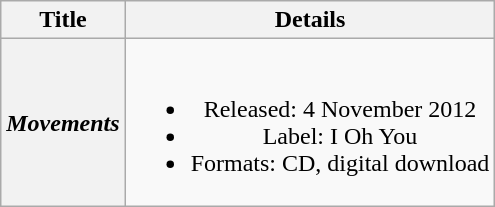<table class="wikitable plainrowheaders" style="text-align:center;">
<tr>
<th scope="col">Title</th>
<th scope="col">Details</th>
</tr>
<tr>
<th scope="row"><em>Movements</em></th>
<td><br><ul><li>Released: 4 November 2012</li><li>Label: I Oh You</li><li>Formats: CD, digital download</li></ul></td>
</tr>
</table>
